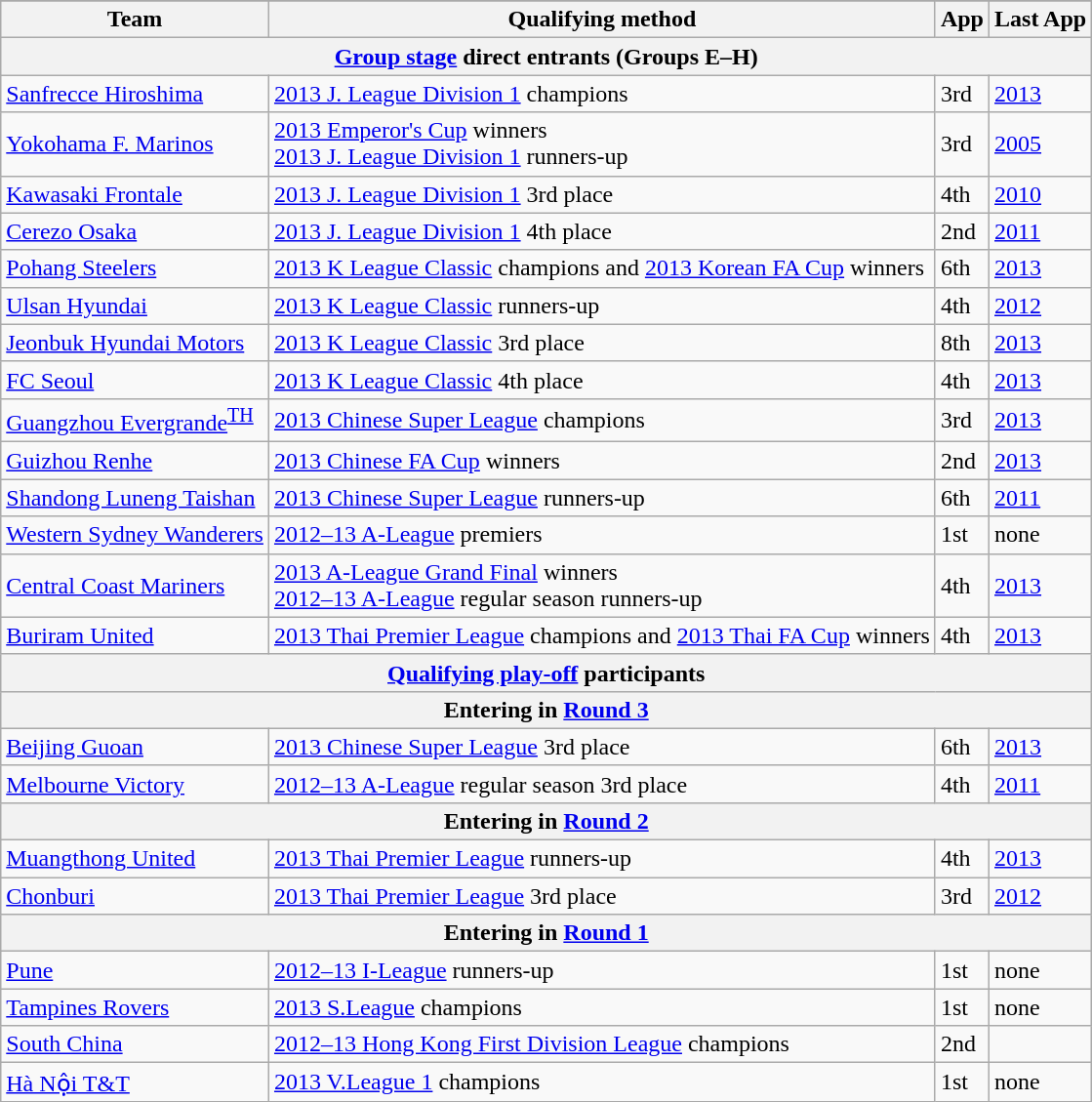<table class="wikitable">
<tr>
</tr>
<tr>
<th>Team</th>
<th>Qualifying method</th>
<th>App</th>
<th>Last App</th>
</tr>
<tr>
<th colspan=4><a href='#'>Group stage</a> direct entrants (Groups E–H)</th>
</tr>
<tr>
<td> <a href='#'>Sanfrecce Hiroshima</a></td>
<td><a href='#'>2013 J. League Division 1</a> champions</td>
<td>3rd</td>
<td><a href='#'>2013</a></td>
</tr>
<tr>
<td> <a href='#'>Yokohama F. Marinos</a></td>
<td><a href='#'>2013 Emperor's Cup</a> winners<br><a href='#'>2013 J. League Division 1</a> runners-up</td>
<td>3rd</td>
<td><a href='#'>2005</a></td>
</tr>
<tr>
<td> <a href='#'>Kawasaki Frontale</a></td>
<td><a href='#'>2013 J. League Division 1</a> 3rd place</td>
<td>4th</td>
<td><a href='#'>2010</a></td>
</tr>
<tr>
<td> <a href='#'>Cerezo Osaka</a></td>
<td><a href='#'>2013 J. League Division 1</a> 4th place</td>
<td>2nd</td>
<td><a href='#'>2011</a></td>
</tr>
<tr>
<td> <a href='#'>Pohang Steelers</a></td>
<td><a href='#'>2013 K League Classic</a> champions and <a href='#'>2013 Korean FA Cup</a> winners</td>
<td>6th</td>
<td><a href='#'>2013</a></td>
</tr>
<tr>
<td> <a href='#'>Ulsan Hyundai</a></td>
<td><a href='#'>2013 K League Classic</a> runners-up</td>
<td>4th</td>
<td><a href='#'>2012</a></td>
</tr>
<tr>
<td> <a href='#'>Jeonbuk Hyundai Motors</a></td>
<td><a href='#'>2013 K League Classic</a> 3rd place</td>
<td>8th</td>
<td><a href='#'>2013</a></td>
</tr>
<tr>
<td> <a href='#'>FC Seoul</a></td>
<td><a href='#'>2013 K League Classic</a> 4th place</td>
<td>4th</td>
<td><a href='#'>2013</a></td>
</tr>
<tr>
<td> <a href='#'>Guangzhou Evergrande</a><sup><a href='#'>TH</a></sup></td>
<td><a href='#'>2013 Chinese Super League</a> champions</td>
<td>3rd</td>
<td><a href='#'>2013</a></td>
</tr>
<tr>
<td> <a href='#'>Guizhou Renhe</a></td>
<td><a href='#'>2013 Chinese FA Cup</a> winners</td>
<td>2nd</td>
<td><a href='#'>2013</a></td>
</tr>
<tr>
<td> <a href='#'>Shandong Luneng Taishan</a></td>
<td><a href='#'>2013 Chinese Super League</a> runners-up</td>
<td>6th</td>
<td><a href='#'>2011</a></td>
</tr>
<tr>
<td> <a href='#'>Western Sydney Wanderers</a></td>
<td><a href='#'>2012–13 A-League</a> premiers</td>
<td>1st</td>
<td>none</td>
</tr>
<tr>
<td> <a href='#'>Central Coast Mariners</a></td>
<td><a href='#'>2013 A-League Grand Final</a> winners<br><a href='#'>2012–13 A-League</a> regular season runners-up</td>
<td>4th</td>
<td><a href='#'>2013</a></td>
</tr>
<tr>
<td> <a href='#'>Buriram United</a></td>
<td><a href='#'>2013 Thai Premier League</a> champions and <a href='#'>2013 Thai FA Cup</a> winners</td>
<td>4th</td>
<td><a href='#'>2013</a></td>
</tr>
<tr>
<th colspan=4><a href='#'>Qualifying play-off</a> participants</th>
</tr>
<tr>
<th colspan=4>Entering in <a href='#'>Round 3</a></th>
</tr>
<tr>
<td> <a href='#'>Beijing Guoan</a></td>
<td><a href='#'>2013 Chinese Super League</a> 3rd place</td>
<td>6th</td>
<td><a href='#'>2013</a></td>
</tr>
<tr>
<td> <a href='#'>Melbourne Victory</a></td>
<td><a href='#'>2012–13 A-League</a> regular season 3rd place</td>
<td>4th</td>
<td><a href='#'>2011</a></td>
</tr>
<tr>
<th colspan=4>Entering in <a href='#'>Round 2</a></th>
</tr>
<tr>
<td> <a href='#'>Muangthong United</a></td>
<td><a href='#'>2013 Thai Premier League</a> runners-up</td>
<td>4th</td>
<td><a href='#'>2013</a></td>
</tr>
<tr>
<td> <a href='#'>Chonburi</a></td>
<td><a href='#'>2013 Thai Premier League</a> 3rd place</td>
<td>3rd</td>
<td><a href='#'>2012</a></td>
</tr>
<tr>
<th colspan=4>Entering in <a href='#'>Round 1</a></th>
</tr>
<tr>
<td> <a href='#'>Pune</a></td>
<td><a href='#'>2012–13 I-League</a> runners-up</td>
<td>1st</td>
<td>none</td>
</tr>
<tr>
<td> <a href='#'>Tampines Rovers</a></td>
<td><a href='#'>2013 S.League</a> champions</td>
<td>1st</td>
<td>none</td>
</tr>
<tr>
<td> <a href='#'>South China</a></td>
<td><a href='#'>2012–13 Hong Kong First Division League</a> champions</td>
<td>2nd</td>
<td></td>
</tr>
<tr>
<td> <a href='#'>Hà Nội T&T</a></td>
<td><a href='#'>2013 V.League 1</a> champions</td>
<td>1st</td>
<td>none</td>
</tr>
</table>
